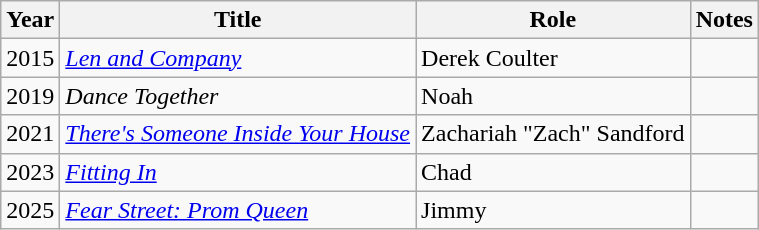<table class="wikitable">
<tr>
<th>Year</th>
<th>Title</th>
<th>Role</th>
<th>Notes</th>
</tr>
<tr>
<td>2015</td>
<td><em><a href='#'>Len and Company</a></em></td>
<td>Derek Coulter</td>
<td></td>
</tr>
<tr>
<td>2019</td>
<td><em>Dance Together</em></td>
<td>Noah</td>
<td></td>
</tr>
<tr>
<td>2021</td>
<td><em><a href='#'>There's Someone Inside Your House</a></em></td>
<td>Zachariah "Zach" Sandford</td>
<td></td>
</tr>
<tr>
<td>2023</td>
<td><em><a href='#'>Fitting In</a></em></td>
<td>Chad</td>
<td></td>
</tr>
<tr>
<td>2025</td>
<td><em><a href='#'>Fear Street: Prom Queen</a></em></td>
<td>Jimmy</td>
<td></td>
</tr>
</table>
